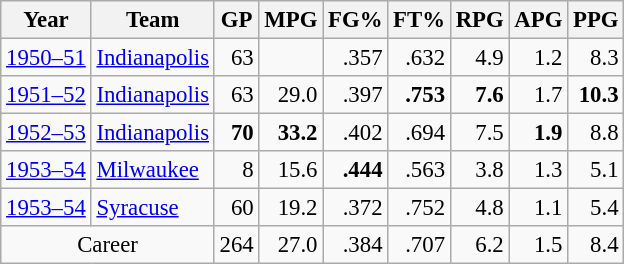<table class="wikitable sortable" style="font-size:95%; text-align:right;">
<tr>
<th>Year</th>
<th>Team</th>
<th>GP</th>
<th>MPG</th>
<th>FG%</th>
<th>FT%</th>
<th>RPG</th>
<th>APG</th>
<th>PPG</th>
</tr>
<tr>
<td style="text-align:left;"><a href='#'>1950–51</a></td>
<td style="text-align:left;"><a href='#'>Indianapolis</a></td>
<td>63</td>
<td></td>
<td>.357</td>
<td>.632</td>
<td>4.9</td>
<td>1.2</td>
<td>8.3</td>
</tr>
<tr>
<td style="text-align:left;"><a href='#'>1951–52</a></td>
<td style="text-align:left;"><a href='#'>Indianapolis</a></td>
<td>63</td>
<td>29.0</td>
<td>.397</td>
<td><strong>.753</strong></td>
<td><strong>7.6</strong></td>
<td>1.7</td>
<td><strong>10.3</strong></td>
</tr>
<tr>
<td style="text-align:left;"><a href='#'>1952–53</a></td>
<td style="text-align:left;"><a href='#'>Indianapolis</a></td>
<td><strong>70</strong></td>
<td><strong>33.2</strong></td>
<td>.402</td>
<td>.694</td>
<td>7.5</td>
<td><strong>1.9</strong></td>
<td>8.8</td>
</tr>
<tr>
<td style="text-align:left;"><a href='#'>1953–54</a></td>
<td style="text-align:left;"><a href='#'>Milwaukee</a></td>
<td>8</td>
<td>15.6</td>
<td><strong>.444</strong></td>
<td>.563</td>
<td>3.8</td>
<td>1.3</td>
<td>5.1</td>
</tr>
<tr>
<td style="text-align:left;"><a href='#'>1953–54</a></td>
<td style="text-align:left;"><a href='#'>Syracuse</a></td>
<td>60</td>
<td>19.2</td>
<td>.372</td>
<td>.752</td>
<td>4.8</td>
<td>1.1</td>
<td>5.4</td>
</tr>
<tr class="sortbottom">
<td style="text-align:center;" colspan="2">Career</td>
<td>264</td>
<td>27.0</td>
<td>.384</td>
<td>.707</td>
<td>6.2</td>
<td>1.5</td>
<td>8.4</td>
</tr>
</table>
